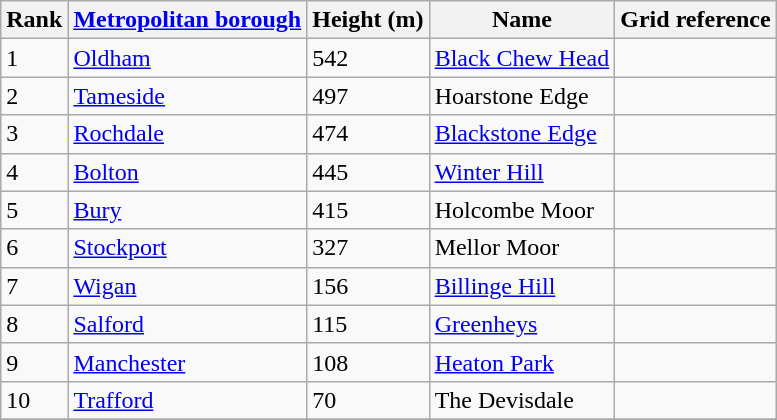<table class="wikitable sortable">
<tr>
<th>Rank</th>
<th><a href='#'>Metropolitan borough</a></th>
<th>Height (m)</th>
<th>Name</th>
<th>Grid reference</th>
</tr>
<tr>
<td>1</td>
<td><a href='#'>Oldham</a></td>
<td>542</td>
<td><a href='#'>Black Chew Head</a></td>
<td></td>
</tr>
<tr>
<td>2</td>
<td><a href='#'>Tameside</a></td>
<td>497</td>
<td>Hoarstone Edge</td>
<td></td>
</tr>
<tr>
<td>3</td>
<td><a href='#'>Rochdale</a></td>
<td>474</td>
<td><a href='#'>Blackstone Edge</a></td>
<td></td>
</tr>
<tr>
<td>4</td>
<td><a href='#'>Bolton</a></td>
<td>445</td>
<td><a href='#'>Winter Hill</a></td>
<td></td>
</tr>
<tr>
<td>5</td>
<td><a href='#'>Bury</a></td>
<td>415</td>
<td>Holcombe Moor</td>
<td></td>
</tr>
<tr>
<td>6</td>
<td><a href='#'>Stockport</a></td>
<td>327</td>
<td>Mellor Moor</td>
<td></td>
</tr>
<tr>
<td>7</td>
<td><a href='#'>Wigan</a></td>
<td>156</td>
<td><a href='#'>Billinge Hill</a></td>
<td></td>
</tr>
<tr>
<td>8</td>
<td><a href='#'>Salford</a></td>
<td>115</td>
<td><a href='#'>Greenheys</a></td>
<td></td>
</tr>
<tr>
<td>9</td>
<td><a href='#'>Manchester</a></td>
<td>108</td>
<td><a href='#'>Heaton Park</a></td>
<td></td>
</tr>
<tr>
<td>10</td>
<td><a href='#'>Trafford</a></td>
<td>70</td>
<td>The Devisdale</td>
<td></td>
</tr>
<tr>
</tr>
</table>
